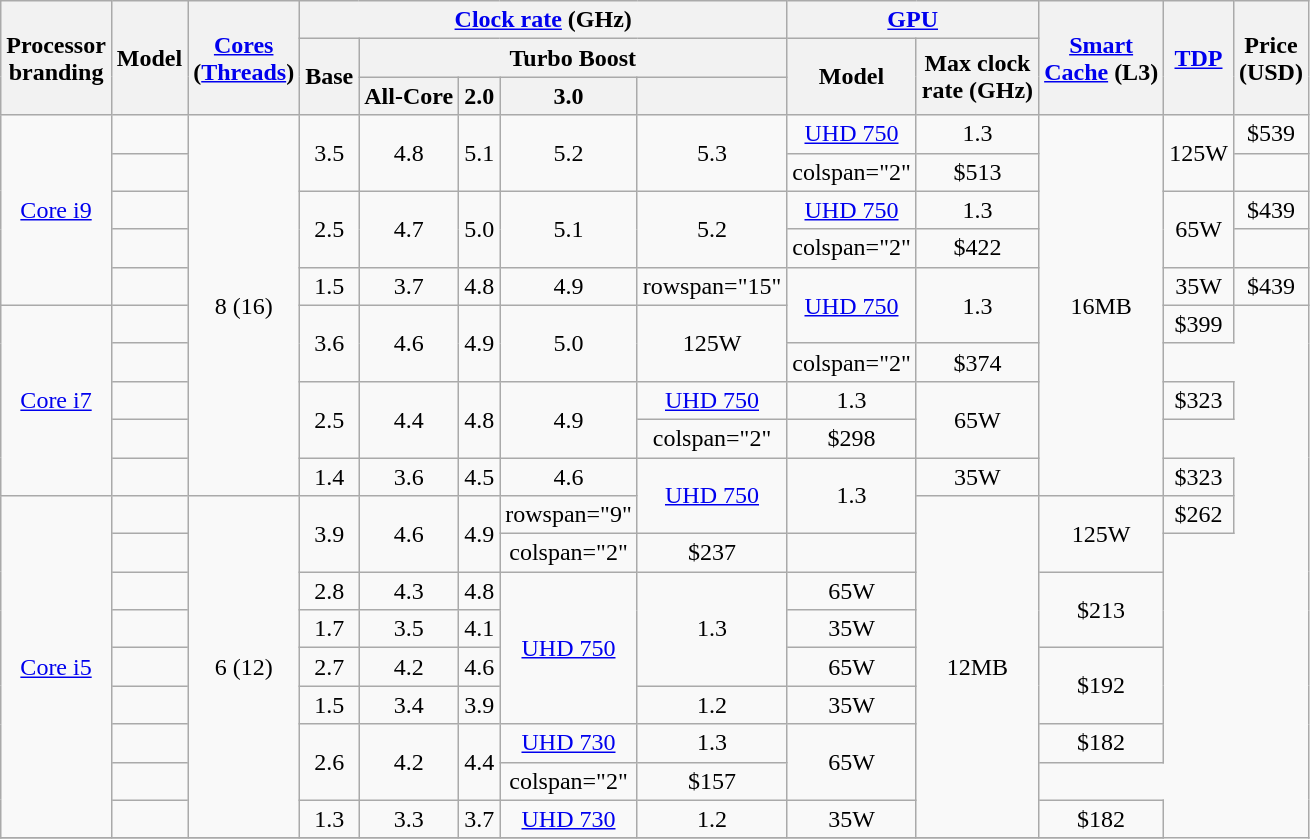<table class="wikitable sortable" style="text-align: center;">
<tr>
<th rowspan="3">Processor<br>branding</th>
<th rowspan="3">Model</th>
<th rowspan="3"><a href='#'>Cores</a> <br> (<a href='#'>Threads</a>)</th>
<th colspan="5"><a href='#'>Clock rate</a> (GHz)</th>
<th colspan="2"><a href='#'>GPU</a></th>
<th rowspan="3"><a href='#'>Smart <br> Cache</a> (L3)</th>
<th rowspan="3"><a href='#'>TDP</a></th>
<th rowspan="3">Price <br> (USD)</th>
</tr>
<tr>
<th rowspan="2">Base</th>
<th colspan="4">Turbo Boost</th>
<th rowspan="2">Model</th>
<th rowspan="2">Max clock <br> rate (GHz)</th>
</tr>
<tr>
<th>All-Core</th>
<th>2.0</th>
<th>3.0</th>
<th></th>
</tr>
<tr>
<td rowspan="5"><a href='#'>Core i9</a></td>
<td></td>
<td rowspan="10">8 (16)</td>
<td rowspan="2">3.5</td>
<td rowspan="2">4.8</td>
<td rowspan="2">5.1</td>
<td rowspan="2">5.2</td>
<td rowspan="2">5.3</td>
<td><a href='#'>UHD 750</a></td>
<td>1.3</td>
<td rowspan="10">16MB</td>
<td rowspan="2">125W</td>
<td>$539</td>
</tr>
<tr>
<td></td>
<td>colspan="2" </td>
<td>$513</td>
</tr>
<tr>
<td></td>
<td rowspan="2">2.5</td>
<td rowspan="2">4.7</td>
<td rowspan="2">5.0</td>
<td rowspan="2">5.1</td>
<td rowspan="2">5.2</td>
<td><a href='#'>UHD 750</a></td>
<td>1.3</td>
<td rowspan="2">65W</td>
<td>$439</td>
</tr>
<tr>
<td></td>
<td>colspan="2" </td>
<td>$422</td>
</tr>
<tr>
<td></td>
<td>1.5</td>
<td>3.7</td>
<td>4.8</td>
<td>4.9</td>
<td>rowspan="15" </td>
<td rowspan="2"><a href='#'>UHD 750</a></td>
<td rowspan="2">1.3</td>
<td>35W</td>
<td>$439</td>
</tr>
<tr>
<td rowspan="5"><a href='#'>Core i7</a></td>
<td></td>
<td rowspan="2">3.6</td>
<td rowspan="2">4.6</td>
<td rowspan="2">4.9</td>
<td rowspan="2">5.0</td>
<td rowspan="2">125W</td>
<td>$399</td>
</tr>
<tr>
<td></td>
<td>colspan="2" </td>
<td>$374</td>
</tr>
<tr>
<td></td>
<td rowspan="2">2.5</td>
<td rowspan="2">4.4</td>
<td rowspan="2">4.8</td>
<td rowspan="2">4.9</td>
<td><a href='#'>UHD 750</a></td>
<td>1.3</td>
<td rowspan="2">65W</td>
<td>$323</td>
</tr>
<tr>
<td></td>
<td>colspan="2" </td>
<td>$298</td>
</tr>
<tr>
<td></td>
<td>1.4</td>
<td>3.6</td>
<td>4.5</td>
<td>4.6</td>
<td rowspan="2"><a href='#'>UHD 750</a></td>
<td rowspan="2">1.3</td>
<td>35W</td>
<td>$323</td>
</tr>
<tr>
<td rowspan="9"><a href='#'>Core i5</a></td>
<td></td>
<td rowspan="9">6 (12)</td>
<td rowspan="2">3.9</td>
<td rowspan="2">4.6</td>
<td rowspan="2">4.9</td>
<td>rowspan="9" </td>
<td rowspan="9">12MB</td>
<td rowspan="2">125W</td>
<td>$262</td>
</tr>
<tr>
<td></td>
<td>colspan="2" </td>
<td>$237</td>
</tr>
<tr>
<td></td>
<td>2.8</td>
<td>4.3</td>
<td>4.8</td>
<td rowspan="4"><a href='#'>UHD 750</a></td>
<td rowspan="3">1.3</td>
<td>65W</td>
<td rowspan="2">$213</td>
</tr>
<tr>
<td></td>
<td>1.7</td>
<td>3.5</td>
<td>4.1</td>
<td>35W</td>
</tr>
<tr>
<td></td>
<td>2.7</td>
<td>4.2</td>
<td>4.6</td>
<td>65W</td>
<td rowspan="2">$192</td>
</tr>
<tr>
<td></td>
<td>1.5</td>
<td>3.4</td>
<td>3.9</td>
<td>1.2</td>
<td>35W</td>
</tr>
<tr>
<td></td>
<td rowspan="2">2.6</td>
<td rowspan="2">4.2</td>
<td rowspan="2">4.4</td>
<td><a href='#'>UHD 730</a></td>
<td>1.3</td>
<td rowspan="2">65W</td>
<td>$182</td>
</tr>
<tr>
<td></td>
<td>colspan="2" </td>
<td>$157</td>
</tr>
<tr>
<td></td>
<td>1.3</td>
<td>3.3</td>
<td>3.7</td>
<td><a href='#'>UHD 730</a></td>
<td>1.2</td>
<td>35W</td>
<td>$182</td>
</tr>
<tr>
</tr>
</table>
